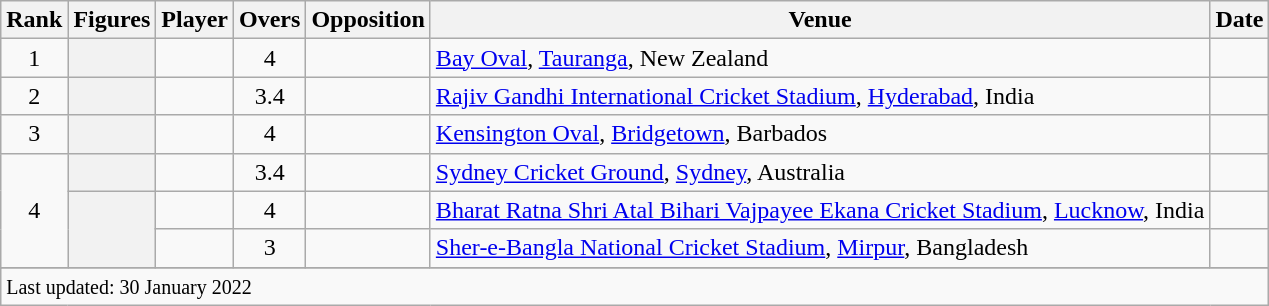<table class="wikitable plainrowheaders sortable">
<tr>
<th scope=col>Rank</th>
<th scope=col>Figures</th>
<th scope=col>Player</th>
<th scope=col>Overs</th>
<th scope=col>Opposition</th>
<th scope=col>Venue</th>
<th scope=col>Date</th>
</tr>
<tr>
<td align=center>1</td>
<th scope=row style=text-align:center;></th>
<td></td>
<td align=center>4</td>
<td></td>
<td><a href='#'>Bay Oval</a>, <a href='#'>Tauranga</a>, New Zealand</td>
<td></td>
</tr>
<tr>
<td align=center>2</td>
<th scope=row style=text-align:center;></th>
<td></td>
<td align=center>3.4</td>
<td></td>
<td><a href='#'>Rajiv Gandhi International Cricket Stadium</a>, <a href='#'>Hyderabad</a>, India</td>
<td></td>
</tr>
<tr>
<td align=center>3</td>
<th scope=row style=text-align:center;></th>
<td></td>
<td align=center>4</td>
<td></td>
<td><a href='#'>Kensington Oval</a>, <a href='#'>Bridgetown</a>, Barbados</td>
<td></td>
</tr>
<tr>
<td align=center rowspan=3>4</td>
<th scope=row style=text-align:center;></th>
<td></td>
<td align=center>3.4</td>
<td></td>
<td><a href='#'>Sydney Cricket Ground</a>, <a href='#'>Sydney</a>, Australia</td>
<td></td>
</tr>
<tr>
<th scope=row style=text-align:center; rowspan=2></th>
<td></td>
<td align=center>4</td>
<td></td>
<td><a href='#'>Bharat Ratna Shri Atal Bihari Vajpayee Ekana Cricket Stadium</a>, <a href='#'>Lucknow</a>, India</td>
<td></td>
</tr>
<tr>
<td> </td>
<td align=center>3</td>
<td></td>
<td><a href='#'>Sher-e-Bangla National Cricket Stadium</a>, <a href='#'>Mirpur</a>, Bangladesh</td>
<td></td>
</tr>
<tr>
</tr>
<tr class=sortbottom>
<td colspan=7><small>Last updated: 30 January 2022</small></td>
</tr>
</table>
